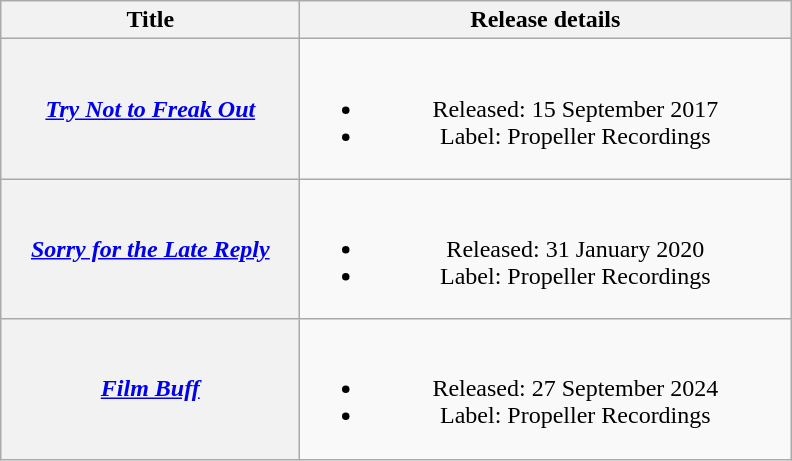<table class="wikitable plainrowheaders" style="text-align:center;">
<tr>
<th scope="col" style="width:12em;">Title</th>
<th scope="col" style="width:20em;">Release details</th>
</tr>
<tr>
<th scope="row"><em><a href='#'>Try Not to Freak Out</a></em></th>
<td><br><ul><li>Released: 15 September 2017</li><li>Label: Propeller Recordings</li></ul></td>
</tr>
<tr>
<th scope="row"><em><a href='#'>Sorry for the Late Reply</a></em></th>
<td><br><ul><li>Released: 31 January 2020</li><li>Label: Propeller Recordings</li></ul></td>
</tr>
<tr>
<th scope="row"><em><a href='#'>Film Buff</a></em></th>
<td><br><ul><li>Released: 27 September 2024</li><li>Label: Propeller Recordings</li></ul></td>
</tr>
</table>
